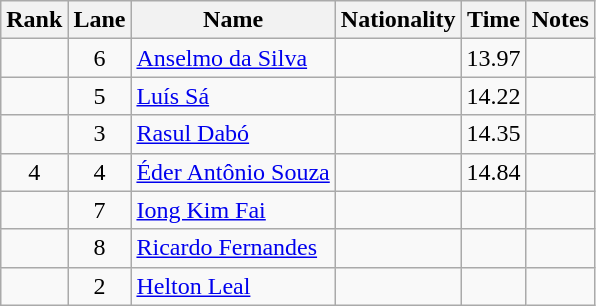<table class="wikitable sortable" style="text-align:center">
<tr>
<th>Rank</th>
<th>Lane</th>
<th>Name</th>
<th>Nationality</th>
<th>Time</th>
<th>Notes</th>
</tr>
<tr>
<td></td>
<td>6</td>
<td align=left><a href='#'>Anselmo da Silva</a></td>
<td align=left></td>
<td>13.97</td>
<td></td>
</tr>
<tr>
<td></td>
<td>5</td>
<td align=left><a href='#'>Luís Sá</a></td>
<td align=left></td>
<td>14.22</td>
<td></td>
</tr>
<tr>
<td></td>
<td>3</td>
<td align=left><a href='#'>Rasul Dabó</a></td>
<td align=left></td>
<td>14.35</td>
<td></td>
</tr>
<tr>
<td>4</td>
<td>4</td>
<td align=left><a href='#'>Éder Antônio Souza</a></td>
<td align=left></td>
<td>14.84</td>
<td></td>
</tr>
<tr>
<td></td>
<td>7</td>
<td align=left><a href='#'>Iong Kim Fai</a></td>
<td align=left></td>
<td></td>
<td></td>
</tr>
<tr>
<td></td>
<td>8</td>
<td align=left><a href='#'>Ricardo Fernandes</a></td>
<td align=left></td>
<td></td>
<td></td>
</tr>
<tr>
<td></td>
<td>2</td>
<td align=left><a href='#'>Helton Leal</a></td>
<td align=left></td>
<td></td>
<td></td>
</tr>
</table>
